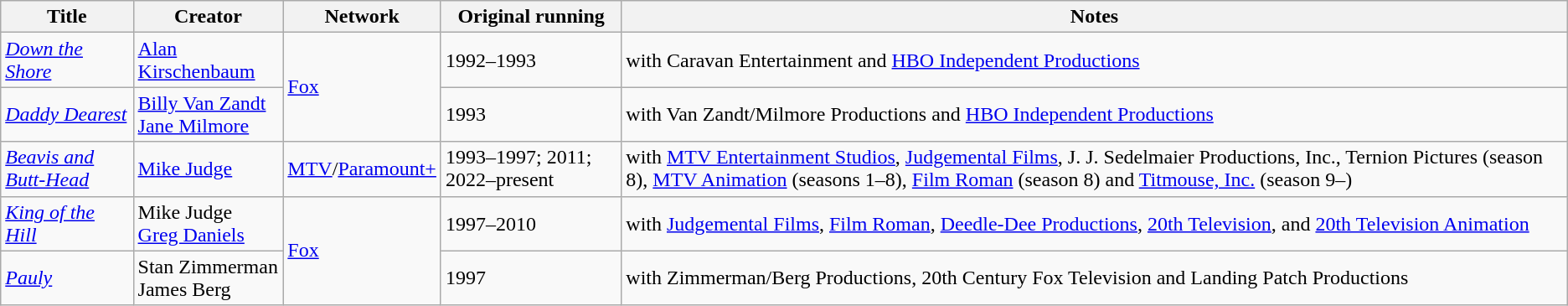<table class="wikitable sortable">
<tr>
<th>Title</th>
<th>Creator</th>
<th>Network</th>
<th>Original running</th>
<th>Notes</th>
</tr>
<tr>
<td><em><a href='#'>Down the Shore</a></em></td>
<td><a href='#'>Alan Kirschenbaum</a></td>
<td rowspan="2"><a href='#'>Fox</a></td>
<td>1992–1993</td>
<td>with Caravan Entertainment and <a href='#'>HBO Independent Productions</a></td>
</tr>
<tr>
<td><em><a href='#'>Daddy Dearest</a></em></td>
<td><a href='#'>Billy Van Zandt</a><br><a href='#'>Jane Milmore</a></td>
<td>1993</td>
<td>with Van Zandt/Milmore Productions and <a href='#'>HBO Independent Productions</a></td>
</tr>
<tr>
<td><em><a href='#'>Beavis and Butt-Head</a></em></td>
<td><a href='#'>Mike Judge</a></td>
<td><a href='#'>MTV</a>/<a href='#'>Paramount+</a></td>
<td>1993–1997; 2011; 2022–present</td>
<td>with <a href='#'>MTV Entertainment Studios</a>, <a href='#'>Judgemental Films</a>, J. J. Sedelmaier Productions, Inc., Ternion Pictures (season 8), <a href='#'>MTV Animation</a> (seasons 1–8), <a href='#'>Film Roman</a> (season 8) and <a href='#'>Titmouse, Inc.</a> (season 9–)</td>
</tr>
<tr>
<td><em><a href='#'>King of the Hill</a></em></td>
<td>Mike Judge<br><a href='#'>Greg Daniels</a></td>
<td rowspan="2"><a href='#'>Fox</a></td>
<td>1997–2010</td>
<td>with <a href='#'>Judgemental Films</a>, <a href='#'>Film Roman</a>, <a href='#'>Deedle-Dee Productions</a>, <a href='#'>20th Television</a>, and <a href='#'>20th Television Animation</a></td>
</tr>
<tr>
<td><em><a href='#'>Pauly</a></em></td>
<td>Stan Zimmerman<br>James Berg</td>
<td>1997</td>
<td>with Zimmerman/Berg Productions, 20th Century Fox Television and Landing Patch Productions</td>
</tr>
</table>
